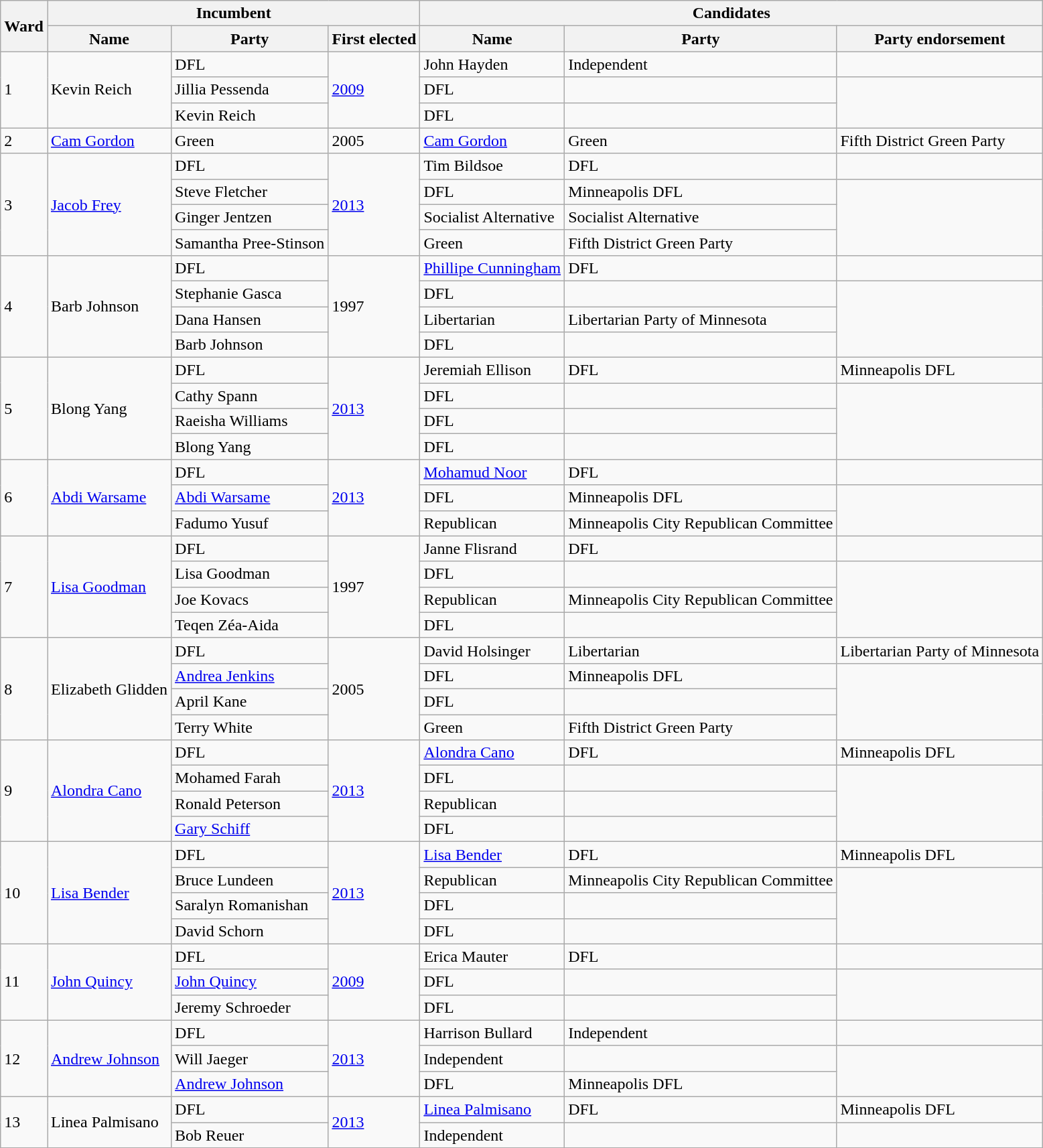<table class="wikitable">
<tr>
<th rowspan="2">Ward</th>
<th colspan="3">Incumbent</th>
<th colspan="3">Candidates</th>
</tr>
<tr>
<th>Name</th>
<th>Party</th>
<th>First elected</th>
<th>Name</th>
<th>Party</th>
<th>Party endorsement</th>
</tr>
<tr>
<td rowspan="3">1</td>
<td rowspan="3">Kevin Reich</td>
<td>DFL</td>
<td rowspan="3"><a href='#'>2009</a></td>
<td>John Hayden</td>
<td>Independent</td>
<td></td>
</tr>
<tr>
<td>Jillia Pessenda</td>
<td>DFL</td>
<td></td>
</tr>
<tr>
<td>Kevin Reich</td>
<td>DFL</td>
<td></td>
</tr>
<tr>
<td>2</td>
<td><a href='#'>Cam Gordon</a></td>
<td>Green</td>
<td>2005</td>
<td><a href='#'>Cam Gordon</a></td>
<td>Green</td>
<td>Fifth District Green Party</td>
</tr>
<tr>
<td rowspan="4">3</td>
<td rowspan="4"><a href='#'>Jacob Frey</a></td>
<td>DFL</td>
<td rowspan="4"><a href='#'>2013</a></td>
<td>Tim Bildsoe</td>
<td>DFL</td>
<td></td>
</tr>
<tr>
<td>Steve Fletcher</td>
<td>DFL</td>
<td>Minneapolis DFL</td>
</tr>
<tr>
<td>Ginger Jentzen</td>
<td>Socialist Alternative</td>
<td>Socialist Alternative</td>
</tr>
<tr>
<td>Samantha Pree-Stinson</td>
<td>Green</td>
<td>Fifth District Green Party</td>
</tr>
<tr>
<td rowspan="4">4</td>
<td rowspan="4">Barb Johnson</td>
<td>DFL</td>
<td rowspan="4">1997</td>
<td><a href='#'>Phillipe Cunningham</a></td>
<td>DFL</td>
<td></td>
</tr>
<tr>
<td>Stephanie Gasca</td>
<td>DFL</td>
<td></td>
</tr>
<tr>
<td>Dana Hansen</td>
<td>Libertarian</td>
<td>Libertarian Party of Minnesota</td>
</tr>
<tr>
<td>Barb Johnson</td>
<td>DFL</td>
<td></td>
</tr>
<tr>
<td rowspan="4">5</td>
<td rowspan="4">Blong Yang</td>
<td>DFL</td>
<td rowspan="4"><a href='#'>2013</a></td>
<td>Jeremiah Ellison</td>
<td>DFL</td>
<td>Minneapolis DFL</td>
</tr>
<tr>
<td>Cathy Spann</td>
<td>DFL</td>
<td></td>
</tr>
<tr>
<td>Raeisha Williams</td>
<td>DFL</td>
<td></td>
</tr>
<tr>
<td>Blong Yang</td>
<td>DFL</td>
<td></td>
</tr>
<tr>
<td rowspan="3">6</td>
<td rowspan="3"><a href='#'>Abdi Warsame</a></td>
<td>DFL</td>
<td rowspan="3"><a href='#'>2013</a></td>
<td><a href='#'>Mohamud Noor</a></td>
<td>DFL</td>
<td></td>
</tr>
<tr>
<td><a href='#'>Abdi Warsame</a></td>
<td>DFL</td>
<td>Minneapolis DFL</td>
</tr>
<tr>
<td>Fadumo Yusuf</td>
<td>Republican</td>
<td>Minneapolis City Republican Committee</td>
</tr>
<tr>
<td rowspan="4">7</td>
<td rowspan="4"><a href='#'>Lisa Goodman</a></td>
<td>DFL</td>
<td rowspan="4">1997</td>
<td>Janne Flisrand</td>
<td>DFL</td>
<td></td>
</tr>
<tr>
<td>Lisa Goodman</td>
<td>DFL</td>
<td></td>
</tr>
<tr>
<td>Joe Kovacs</td>
<td>Republican</td>
<td>Minneapolis City Republican Committee</td>
</tr>
<tr>
<td>Teqen Zéa-Aida</td>
<td>DFL</td>
<td></td>
</tr>
<tr>
<td rowspan="4">8</td>
<td rowspan="4">Elizabeth Glidden</td>
<td>DFL</td>
<td rowspan="4">2005</td>
<td>David Holsinger</td>
<td>Libertarian</td>
<td>Libertarian Party of Minnesota</td>
</tr>
<tr>
<td><a href='#'>Andrea Jenkins</a></td>
<td>DFL</td>
<td>Minneapolis DFL</td>
</tr>
<tr>
<td>April Kane</td>
<td>DFL</td>
<td></td>
</tr>
<tr>
<td>Terry White</td>
<td>Green</td>
<td>Fifth District Green Party</td>
</tr>
<tr>
<td rowspan="4">9</td>
<td rowspan="4"><a href='#'>Alondra Cano</a></td>
<td>DFL</td>
<td rowspan="4"><a href='#'>2013</a></td>
<td><a href='#'>Alondra Cano</a></td>
<td>DFL</td>
<td>Minneapolis DFL</td>
</tr>
<tr>
<td>Mohamed Farah</td>
<td>DFL</td>
<td></td>
</tr>
<tr>
<td>Ronald Peterson</td>
<td>Republican</td>
<td></td>
</tr>
<tr>
<td><a href='#'>Gary Schiff</a></td>
<td>DFL</td>
<td></td>
</tr>
<tr>
<td rowspan="4">10</td>
<td rowspan="4"><a href='#'>Lisa Bender</a></td>
<td>DFL</td>
<td rowspan="4"><a href='#'>2013</a></td>
<td><a href='#'>Lisa Bender</a></td>
<td>DFL</td>
<td>Minneapolis DFL</td>
</tr>
<tr>
<td>Bruce Lundeen</td>
<td>Republican</td>
<td>Minneapolis City Republican Committee</td>
</tr>
<tr>
<td>Saralyn Romanishan</td>
<td>DFL</td>
<td></td>
</tr>
<tr>
<td>David Schorn</td>
<td>DFL</td>
<td></td>
</tr>
<tr>
<td rowspan="3">11</td>
<td rowspan="3"><a href='#'>John Quincy</a></td>
<td>DFL</td>
<td rowspan="3"><a href='#'>2009</a></td>
<td>Erica Mauter</td>
<td>DFL</td>
<td></td>
</tr>
<tr>
<td><a href='#'>John Quincy</a></td>
<td>DFL</td>
<td></td>
</tr>
<tr>
<td>Jeremy Schroeder</td>
<td>DFL</td>
<td></td>
</tr>
<tr>
<td rowspan="3">12</td>
<td rowspan="3"><a href='#'>Andrew Johnson</a></td>
<td>DFL</td>
<td rowspan="3"><a href='#'>2013</a></td>
<td>Harrison Bullard</td>
<td>Independent</td>
<td></td>
</tr>
<tr>
<td>Will Jaeger</td>
<td>Independent</td>
<td></td>
</tr>
<tr>
<td><a href='#'>Andrew Johnson</a></td>
<td>DFL</td>
<td>Minneapolis DFL</td>
</tr>
<tr>
<td rowspan="2">13</td>
<td rowspan="2">Linea Palmisano</td>
<td>DFL</td>
<td rowspan="2"><a href='#'>2013</a></td>
<td><a href='#'>Linea Palmisano</a></td>
<td>DFL</td>
<td>Minneapolis DFL</td>
</tr>
<tr>
<td>Bob Reuer</td>
<td>Independent</td>
<td></td>
</tr>
</table>
